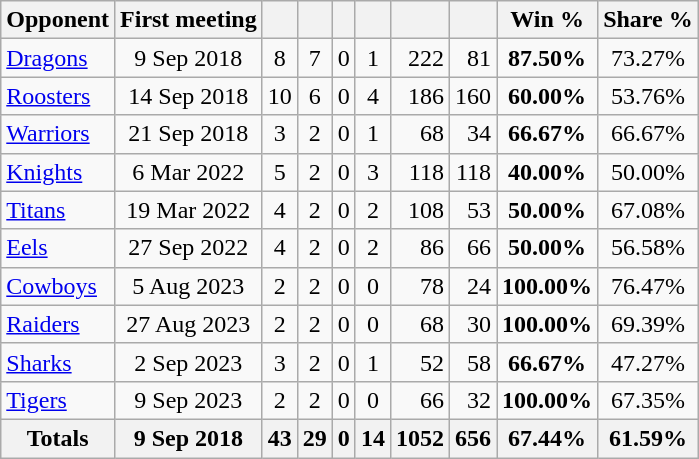<table class="wikitable sortable" style="text-align:center;">
<tr>
<th>Opponent</th>
<th>First meeting</th>
<th></th>
<th></th>
<th></th>
<th></th>
<th></th>
<th></th>
<th>Win %</th>
<th>Share %</th>
</tr>
<tr>
<td align=left> <a href='#'>Dragons</a></td>
<td>9 Sep 2018</td>
<td>8</td>
<td>7</td>
<td>0</td>
<td>1</td>
<td align=right>222</td>
<td align=right>81</td>
<td><strong>87.50%</strong></td>
<td>73.27%</td>
</tr>
<tr>
<td align=left> <a href='#'>Roosters</a></td>
<td>14 Sep 2018</td>
<td>10</td>
<td>6</td>
<td>0</td>
<td>4</td>
<td align=right>186</td>
<td align=right>160</td>
<td><strong>60.00%</strong></td>
<td>53.76%</td>
</tr>
<tr>
<td align=left> <a href='#'>Warriors</a></td>
<td>21 Sep 2018</td>
<td>3</td>
<td>2</td>
<td>0</td>
<td>1</td>
<td align=right>68</td>
<td align=right>34</td>
<td><strong>66.67%</strong></td>
<td>66.67%</td>
</tr>
<tr>
<td align=left> <a href='#'>Knights</a></td>
<td>6 Mar 2022</td>
<td>5</td>
<td>2</td>
<td>0</td>
<td>3</td>
<td align=right>118</td>
<td align=right>118</td>
<td><strong>40.00%</strong></td>
<td>50.00%</td>
</tr>
<tr>
<td align=left> <a href='#'>Titans</a></td>
<td>19 Mar 2022</td>
<td>4</td>
<td>2</td>
<td>0</td>
<td>2</td>
<td align=right>108</td>
<td align=right>53</td>
<td><strong>50.00%</strong></td>
<td>67.08%</td>
</tr>
<tr>
<td align=left> <a href='#'>Eels</a></td>
<td>27 Sep 2022</td>
<td>4</td>
<td>2</td>
<td>0</td>
<td>2</td>
<td align=right>86</td>
<td align=right>66</td>
<td><strong>50.00%</strong></td>
<td>56.58%</td>
</tr>
<tr>
<td align=left> <a href='#'>Cowboys</a></td>
<td>5 Aug 2023</td>
<td>2</td>
<td>2</td>
<td>0</td>
<td>0</td>
<td align=right>78</td>
<td align=right>24</td>
<td><strong>100.00%</strong></td>
<td>76.47%</td>
</tr>
<tr>
<td align=left> <a href='#'>Raiders</a></td>
<td>27 Aug 2023</td>
<td>2</td>
<td>2</td>
<td>0</td>
<td>0</td>
<td align=right>68</td>
<td align=right>30</td>
<td><strong>100.00%</strong></td>
<td>69.39%</td>
</tr>
<tr>
<td align=left> <a href='#'>Sharks</a></td>
<td>2 Sep 2023</td>
<td>3</td>
<td>2</td>
<td>0</td>
<td>1</td>
<td align=right>52</td>
<td align=right>58</td>
<td><strong>66.67%</strong></td>
<td>47.27%</td>
</tr>
<tr>
<td align=left> <a href='#'>Tigers</a></td>
<td>9 Sep 2023</td>
<td>2</td>
<td>2</td>
<td>0</td>
<td>0</td>
<td align=right>66</td>
<td align=right>32</td>
<td><strong>100.00%</strong></td>
<td>67.35%</td>
</tr>
<tr>
<th align=left>Totals</th>
<th>9 Sep 2018</th>
<th>43</th>
<th>29</th>
<th>0</th>
<th>14</th>
<th style="text-align:right;">1052</th>
<th style="text-align:right;">656</th>
<th><strong>67.44%</strong></th>
<th>61.59%</th>
</tr>
</table>
